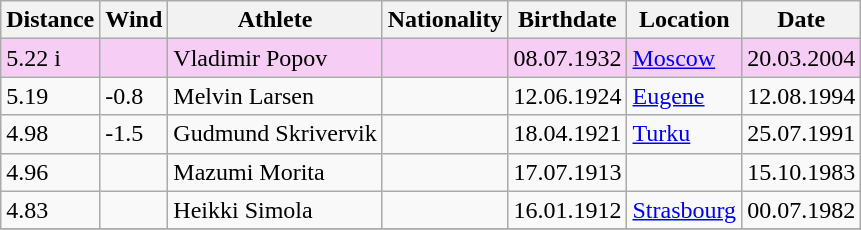<table class="wikitable">
<tr>
<th>Distance</th>
<th>Wind</th>
<th>Athlete</th>
<th>Nationality</th>
<th>Birthdate</th>
<th>Location</th>
<th>Date</th>
</tr>
<tr bgcolor=#f6CEF5>
<td>5.22 i</td>
<td></td>
<td>Vladimir Popov</td>
<td></td>
<td>08.07.1932</td>
<td><a href='#'>Moscow</a></td>
<td>20.03.2004</td>
</tr>
<tr>
<td>5.19</td>
<td>-0.8</td>
<td>Melvin Larsen</td>
<td></td>
<td>12.06.1924</td>
<td><a href='#'>Eugene</a></td>
<td>12.08.1994</td>
</tr>
<tr>
<td>4.98</td>
<td>-1.5</td>
<td>Gudmund Skrivervik</td>
<td></td>
<td>18.04.1921</td>
<td><a href='#'>Turku</a></td>
<td>25.07.1991</td>
</tr>
<tr>
<td>4.96</td>
<td></td>
<td>Mazumi Morita</td>
<td></td>
<td>17.07.1913</td>
<td></td>
<td>15.10.1983</td>
</tr>
<tr>
<td>4.83</td>
<td></td>
<td>Heikki Simola</td>
<td></td>
<td>16.01.1912</td>
<td><a href='#'>Strasbourg</a></td>
<td>00.07.1982</td>
</tr>
<tr>
</tr>
</table>
